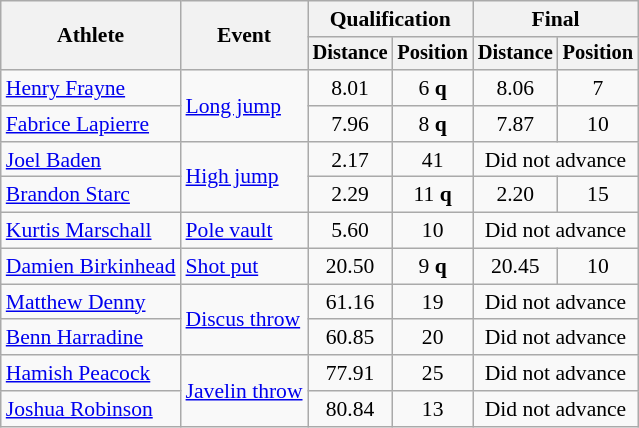<table class=wikitable style="font-size:90%">
<tr>
<th rowspan="2">Athlete</th>
<th rowspan="2">Event</th>
<th colspan="2">Qualification</th>
<th colspan="2">Final</th>
</tr>
<tr style="font-size:95%">
<th>Distance</th>
<th>Position</th>
<th>Distance</th>
<th>Position</th>
</tr>
<tr align=center>
<td align=left><a href='#'>Henry Frayne</a></td>
<td align=left rowspan=2><a href='#'>Long jump</a></td>
<td>8.01</td>
<td>6 <strong>q</strong></td>
<td>8.06</td>
<td>7</td>
</tr>
<tr align=center>
<td align=left><a href='#'>Fabrice Lapierre</a></td>
<td>7.96</td>
<td>8 <strong>q</strong></td>
<td>7.87</td>
<td>10</td>
</tr>
<tr align=center>
<td align=left><a href='#'>Joel Baden</a></td>
<td align=left rowspan=2><a href='#'>High jump</a></td>
<td>2.17</td>
<td>41</td>
<td colspan=2>Did not advance</td>
</tr>
<tr align=center>
<td align=left><a href='#'>Brandon Starc</a></td>
<td>2.29</td>
<td>11 <strong>q</strong></td>
<td>2.20</td>
<td>15</td>
</tr>
<tr align=center>
<td align=left><a href='#'>Kurtis Marschall</a></td>
<td align=left><a href='#'>Pole vault</a></td>
<td>5.60</td>
<td>10</td>
<td colspan=2>Did not advance</td>
</tr>
<tr align=center>
<td align=left><a href='#'>Damien Birkinhead</a></td>
<td align=left><a href='#'>Shot put</a></td>
<td>20.50</td>
<td>9 <strong>q</strong></td>
<td>20.45</td>
<td>10</td>
</tr>
<tr align=center>
<td align=left><a href='#'>Matthew Denny</a></td>
<td align=left rowspan=2><a href='#'>Discus throw</a></td>
<td>61.16</td>
<td>19</td>
<td colspan=2>Did not advance</td>
</tr>
<tr align=center>
<td align=left><a href='#'>Benn Harradine</a></td>
<td>60.85</td>
<td>20</td>
<td colspan=2>Did not advance</td>
</tr>
<tr align=center>
<td align=left><a href='#'>Hamish Peacock</a></td>
<td align=left rowspan=2><a href='#'>Javelin throw</a></td>
<td>77.91</td>
<td>25</td>
<td colspan=2>Did not advance</td>
</tr>
<tr align=center>
<td align=left><a href='#'>Joshua Robinson</a></td>
<td>80.84</td>
<td>13</td>
<td colspan=2>Did not advance</td>
</tr>
</table>
